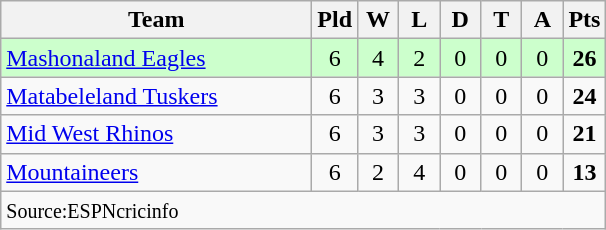<table class="wikitable" style="text-align: center;">
<tr>
<th width=200>Team</th>
<th width=20>Pld</th>
<th width=20>W</th>
<th width=20>L</th>
<th width=20>D</th>
<th width=20>T</th>
<th width=20>A</th>
<th width=20>Pts</th>
</tr>
<tr style="background:#ccffcc;">
<td align=left><a href='#'>Mashonaland Eagles</a></td>
<td>6</td>
<td>4</td>
<td>2</td>
<td>0</td>
<td>0</td>
<td>0</td>
<td><strong>26</strong></td>
</tr>
<tr>
<td align=left><a href='#'>Matabeleland Tuskers</a></td>
<td>6</td>
<td>3</td>
<td>3</td>
<td>0</td>
<td>0</td>
<td>0</td>
<td><strong>24</strong></td>
</tr>
<tr>
<td align=left><a href='#'>Mid West Rhinos</a></td>
<td>6</td>
<td>3</td>
<td>3</td>
<td>0</td>
<td>0</td>
<td>0</td>
<td><strong>21</strong></td>
</tr>
<tr>
<td align=left><a href='#'>Mountaineers</a></td>
<td>6</td>
<td>2</td>
<td>4</td>
<td>0</td>
<td>0</td>
<td>0</td>
<td><strong>13</strong></td>
</tr>
<tr>
<td align=left colspan="8"><small>Source:ESPNcricinfo</small></td>
</tr>
</table>
